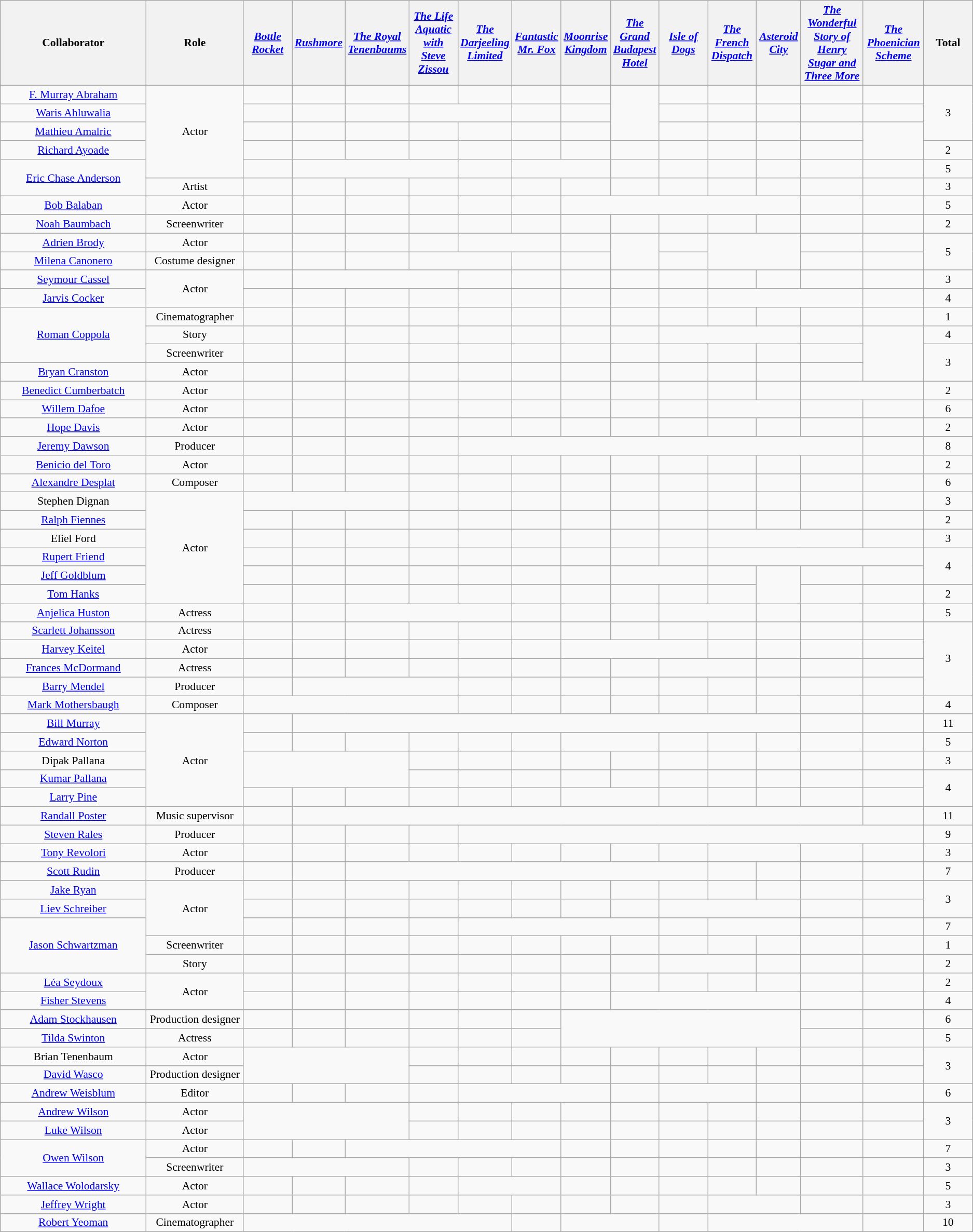<table class="wikitable sortable sticky-header" style="text-align:center;font-size:90%;">
<tr>
<th width="15%">Collaborator</th>
<th width="10%">Role</th>
<th width="5%"><em><a href='#'>Bottle Rocket</a></em></th>
<th width="5%"><em><a href='#'>Rushmore</a></em></th>
<th width="5%"><em><a href='#'>The Royal Tenenbaums</a></em></th>
<th width="5%"><em><a href='#'>The Life Aquatic with Steve Zissou</a></em></th>
<th width="5%"><em><a href='#'>The Darjeeling Limited</a></em></th>
<th width="5%"><em><a href='#'>Fantastic Mr. Fox</a></em></th>
<th width="5%"><em><a href='#'>Moonrise Kingdom</a></em></th>
<th width="5%"><em><a href='#'>The Grand Budapest Hotel</a></em></th>
<th width="5%"><em><a href='#'>Isle of Dogs</a></em></th>
<th><em><a href='#'>The French Dispatch</a></em></th>
<th><em><a href='#'>Asteroid City</a></em></th>
<th><em><a href='#'>The Wonderful Story of Henry Sugar and Three More</a></em></th>
<th><em><a href='#'>The Phoenician Scheme</a></em></th>
<th width="5%">Total</th>
</tr>
<tr>
<td><a href='#'>F. Murray Abraham</a></td>
<td rowspan="5">Actor</td>
<td></td>
<td></td>
<td></td>
<td></td>
<td></td>
<td></td>
<td></td>
<td rowspan="3"></td>
<td></td>
<td></td>
<td></td>
<td></td>
<td></td>
<td rowspan="3">3</td>
</tr>
<tr>
<td><a href='#'>Waris Ahluwalia</a></td>
<td></td>
<td></td>
<td></td>
<td colspan="2"></td>
<td></td>
<td></td>
<td></td>
<td></td>
<td></td>
<td></td>
<td></td>
</tr>
<tr>
<td><a href='#'>Mathieu Amalric</a></td>
<td></td>
<td></td>
<td></td>
<td></td>
<td></td>
<td></td>
<td></td>
<td></td>
<td></td>
<td></td>
<td></td>
<td rowspan="2"></td>
</tr>
<tr>
<td><a href='#'>Richard Ayoade</a></td>
<td></td>
<td></td>
<td></td>
<td></td>
<td></td>
<td></td>
<td></td>
<td></td>
<td></td>
<td></td>
<td></td>
<td></td>
<td>2</td>
</tr>
<tr>
<td rowspan="2"><a href='#'>Eric Chase Anderson</a></td>
<td></td>
<td colspan="3"></td>
<td></td>
<td colspan="2"></td>
<td></td>
<td></td>
<td></td>
<td></td>
<td></td>
<td></td>
<td>5</td>
</tr>
<tr>
<td>Artist</td>
<td></td>
<td></td>
<td></td>
<td></td>
<td></td>
<td></td>
<td></td>
<td></td>
<td></td>
<td></td>
<td></td>
<td></td>
<td></td>
<td>3</td>
</tr>
<tr>
<td><a href='#'>Bob Balaban</a></td>
<td>Actor</td>
<td></td>
<td></td>
<td></td>
<td></td>
<td></td>
<td></td>
<td colspan="5"></td>
<td></td>
<td></td>
<td>5</td>
</tr>
<tr>
<td><a href='#'>Noah Baumbach</a></td>
<td>Screenwriter</td>
<td></td>
<td></td>
<td></td>
<td></td>
<td></td>
<td></td>
<td></td>
<td></td>
<td></td>
<td></td>
<td></td>
<td></td>
<td></td>
<td>2</td>
</tr>
<tr>
<td><a href='#'>Adrien Brody</a></td>
<td>Actor</td>
<td></td>
<td></td>
<td></td>
<td></td>
<td colspan="2"></td>
<td></td>
<td rowspan="2"></td>
<td></td>
<td colspan="2" rowspan="2"></td>
<td></td>
<td></td>
<td rowspan="2">5</td>
</tr>
<tr>
<td><a href='#'>Milena Canonero</a></td>
<td>Costume designer</td>
<td></td>
<td></td>
<td></td>
<td colspan="2"></td>
<td></td>
<td></td>
<td></td>
<td></td>
<td></td>
</tr>
<tr>
<td><a href='#'>Seymour Cassel</a></td>
<td rowspan="2">Actor</td>
<td></td>
<td colspan="3"></td>
<td></td>
<td></td>
<td></td>
<td></td>
<td></td>
<td></td>
<td></td>
<td></td>
<td></td>
<td>3</td>
</tr>
<tr>
<td><a href='#'>Jarvis Cocker</a></td>
<td></td>
<td></td>
<td></td>
<td></td>
<td></td>
<td></td>
<td></td>
<td></td>
<td></td>
<td colspan="3"></td>
<td></td>
<td>4</td>
</tr>
<tr>
<td rowspan="3"><a href='#'>Roman Coppola</a></td>
<td>Cinematographer</td>
<td></td>
<td></td>
<td></td>
<td></td>
<td></td>
<td></td>
<td></td>
<td></td>
<td></td>
<td></td>
<td></td>
<td></td>
<td></td>
<td>1</td>
</tr>
<tr>
<td>Story</td>
<td></td>
<td></td>
<td></td>
<td></td>
<td></td>
<td></td>
<td></td>
<td></td>
<td colspan="3"></td>
<td></td>
<td rowspan="3"></td>
<td>4</td>
</tr>
<tr>
<td>Screenwriter</td>
<td></td>
<td></td>
<td></td>
<td></td>
<td></td>
<td></td>
<td></td>
<td></td>
<td></td>
<td></td>
<td></td>
<td></td>
<td rowspan="2">3</td>
</tr>
<tr>
<td><a href='#'>Bryan Cranston</a></td>
<td>Actor</td>
<td></td>
<td></td>
<td></td>
<td></td>
<td></td>
<td></td>
<td></td>
<td></td>
<td></td>
<td></td>
<td></td>
<td></td>
</tr>
<tr>
<td><a href='#'>Benedict Cumberbatch</a></td>
<td>Actor</td>
<td></td>
<td></td>
<td></td>
<td></td>
<td></td>
<td></td>
<td></td>
<td></td>
<td></td>
<td></td>
<td></td>
<td colspan="2"></td>
<td>2</td>
</tr>
<tr>
<td><a href='#'>Willem Dafoe</a></td>
<td>Actor</td>
<td></td>
<td></td>
<td></td>
<td></td>
<td></td>
<td></td>
<td></td>
<td></td>
<td></td>
<td colspan="2"></td>
<td></td>
<td></td>
<td>6</td>
</tr>
<tr>
<td><a href='#'>Hope Davis</a></td>
<td>Actor</td>
<td></td>
<td></td>
<td></td>
<td></td>
<td></td>
<td></td>
<td></td>
<td></td>
<td></td>
<td></td>
<td></td>
<td></td>
<td></td>
<td>2</td>
</tr>
<tr>
<td><a href='#'>Jeremy Dawson</a></td>
<td>Producer</td>
<td></td>
<td></td>
<td></td>
<td></td>
<td colspan="8"></td>
<td></td>
<td>8</td>
</tr>
<tr>
<td><a href='#'>Benicio del Toro</a></td>
<td>Actor</td>
<td></td>
<td></td>
<td></td>
<td></td>
<td></td>
<td></td>
<td></td>
<td></td>
<td></td>
<td></td>
<td></td>
<td></td>
<td></td>
<td>2</td>
</tr>
<tr>
<td><a href='#'>Alexandre Desplat</a></td>
<td>Composer</td>
<td></td>
<td></td>
<td></td>
<td></td>
<td></td>
<td></td>
<td></td>
<td></td>
<td></td>
<td></td>
<td></td>
<td></td>
<td></td>
<td>6</td>
</tr>
<tr>
<td>Stephen Dignan</td>
<td rowspan="6">Actor</td>
<td colspan="3"></td>
<td></td>
<td></td>
<td></td>
<td></td>
<td></td>
<td></td>
<td></td>
<td></td>
<td></td>
<td></td>
<td>3</td>
</tr>
<tr>
<td><a href='#'>Ralph Fiennes</a></td>
<td></td>
<td></td>
<td></td>
<td></td>
<td></td>
<td></td>
<td></td>
<td></td>
<td></td>
<td></td>
<td></td>
<td></td>
<td></td>
<td>2</td>
</tr>
<tr>
<td>Eliel Ford</td>
<td></td>
<td></td>
<td></td>
<td></td>
<td></td>
<td></td>
<td></td>
<td></td>
<td></td>
<td colspan="3"></td>
<td></td>
<td>3</td>
</tr>
<tr>
<td><a href='#'>Rupert Friend</a></td>
<td></td>
<td></td>
<td></td>
<td></td>
<td></td>
<td></td>
<td></td>
<td></td>
<td></td>
<td colspan="4"></td>
<td rowspan="2">4</td>
</tr>
<tr>
<td><a href='#'>Jeff Goldblum</a></td>
<td></td>
<td></td>
<td></td>
<td></td>
<td></td>
<td></td>
<td></td>
<td colspan="2"></td>
<td></td>
<td rowspan="2"></td>
<td></td>
<td></td>
</tr>
<tr>
<td><a href='#'>Tom Hanks</a></td>
<td></td>
<td></td>
<td></td>
<td></td>
<td></td>
<td></td>
<td></td>
<td></td>
<td></td>
<td></td>
<td></td>
<td></td>
<td>2</td>
</tr>
<tr>
<td><a href='#'>Anjelica Huston</a></td>
<td>Actress</td>
<td></td>
<td></td>
<td colspan="3"></td>
<td></td>
<td></td>
<td></td>
<td colspan="2"></td>
<td></td>
<td></td>
<td></td>
<td>5</td>
</tr>
<tr>
<td><a href='#'>Scarlett Johansson</a></td>
<td>Actress</td>
<td></td>
<td></td>
<td></td>
<td></td>
<td></td>
<td></td>
<td></td>
<td></td>
<td></td>
<td></td>
<td></td>
<td></td>
<td></td>
<td rowspan="4">3</td>
</tr>
<tr>
<td><a href='#'>Harvey Keitel</a></td>
<td>Actor</td>
<td></td>
<td></td>
<td></td>
<td></td>
<td></td>
<td></td>
<td colspan="3"></td>
<td></td>
<td></td>
<td></td>
<td></td>
</tr>
<tr>
<td><a href='#'>Frances McDormand</a></td>
<td>Actress</td>
<td></td>
<td></td>
<td></td>
<td></td>
<td></td>
<td></td>
<td></td>
<td></td>
<td colspan="2"></td>
<td></td>
<td></td>
<td></td>
</tr>
<tr>
<td><a href='#'>Barry Mendel</a></td>
<td>Producer</td>
<td></td>
<td colspan="3"></td>
<td></td>
<td></td>
<td></td>
<td></td>
<td></td>
<td></td>
<td></td>
<td></td>
<td></td>
</tr>
<tr>
<td><a href='#'>Mark Mothersbaugh</a></td>
<td>Composer</td>
<td colspan="4"></td>
<td></td>
<td></td>
<td></td>
<td></td>
<td></td>
<td></td>
<td></td>
<td></td>
<td></td>
<td>4</td>
</tr>
<tr>
<td><a href='#'>Bill Murray</a></td>
<td rowspan="5">Actor</td>
<td></td>
<td colspan="10"></td>
<td></td>
<td></td>
<td>11</td>
</tr>
<tr>
<td><a href='#'>Edward Norton</a></td>
<td></td>
<td></td>
<td></td>
<td></td>
<td></td>
<td></td>
<td colspan="2"></td>
<td></td>
<td></td>
<td></td>
<td></td>
<td></td>
<td>5</td>
</tr>
<tr>
<td>Dipak Pallana</td>
<td colspan="3" rowspan="2"></td>
<td></td>
<td></td>
<td></td>
<td></td>
<td></td>
<td></td>
<td></td>
<td></td>
<td></td>
<td></td>
<td>3</td>
</tr>
<tr>
<td><a href='#'>Kumar Pallana</a></td>
<td></td>
<td></td>
<td></td>
<td></td>
<td></td>
<td></td>
<td></td>
<td></td>
<td></td>
<td></td>
<td rowspan="2">4</td>
</tr>
<tr>
<td><a href='#'>Larry Pine</a></td>
<td></td>
<td></td>
<td></td>
<td></td>
<td></td>
<td></td>
<td colspan="2"></td>
<td></td>
<td></td>
<td></td>
<td></td>
<td></td>
</tr>
<tr>
<td><a href='#'>Randall Poster</a></td>
<td>Music supervisor</td>
<td></td>
<td colspan="11"></td>
<td></td>
<td>11</td>
</tr>
<tr>
<td><a href='#'>Steven Rales</a></td>
<td>Producer</td>
<td></td>
<td></td>
<td></td>
<td></td>
<td colspan="9"></td>
<td>9</td>
</tr>
<tr>
<td><a href='#'>Tony Revolori</a></td>
<td>Actor</td>
<td></td>
<td></td>
<td></td>
<td></td>
<td></td>
<td></td>
<td></td>
<td></td>
<td></td>
<td colspan="2"></td>
<td></td>
<td></td>
<td>3</td>
</tr>
<tr>
<td><a href='#'>Scott Rudin</a></td>
<td>Producer</td>
<td></td>
<td></td>
<td colspan="7"></td>
<td></td>
<td></td>
<td></td>
<td></td>
<td>7</td>
</tr>
<tr>
<td><a href='#'>Jake Ryan</a></td>
<td rowspan="3">Actor</td>
<td></td>
<td></td>
<td></td>
<td></td>
<td></td>
<td></td>
<td></td>
<td></td>
<td></td>
<td></td>
<td></td>
<td></td>
<td></td>
<td rowspan="2">3</td>
</tr>
<tr>
<td><a href='#'>Liev Schreiber</a></td>
<td></td>
<td></td>
<td></td>
<td></td>
<td></td>
<td></td>
<td></td>
<td></td>
<td colspan="3"></td>
<td></td>
<td></td>
</tr>
<tr>
<td rowspan="3"><a href='#'>Jason Schwartzman</a></td>
<td></td>
<td></td>
<td></td>
<td></td>
<td colspan="4"></td>
<td></td>
<td colspan="2"></td>
<td></td>
<td></td>
<td>7</td>
</tr>
<tr>
<td>Screenwriter</td>
<td></td>
<td></td>
<td></td>
<td></td>
<td></td>
<td></td>
<td></td>
<td></td>
<td></td>
<td></td>
<td></td>
<td></td>
<td></td>
<td>1</td>
</tr>
<tr>
<td>Story</td>
<td></td>
<td></td>
<td></td>
<td></td>
<td></td>
<td></td>
<td></td>
<td></td>
<td colspan="2"></td>
<td></td>
<td></td>
<td></td>
<td>2</td>
</tr>
<tr>
<td><a href='#'>Léa Seydoux</a></td>
<td rowspan="2">Actor</td>
<td></td>
<td></td>
<td></td>
<td></td>
<td></td>
<td></td>
<td></td>
<td></td>
<td></td>
<td></td>
<td></td>
<td></td>
<td></td>
<td>2</td>
</tr>
<tr>
<td><a href='#'>Fisher Stevens</a></td>
<td></td>
<td></td>
<td></td>
<td></td>
<td></td>
<td></td>
<td></td>
<td colspan="4"></td>
<td></td>
<td></td>
<td>4</td>
</tr>
<tr>
<td><a href='#'>Adam Stockhausen</a></td>
<td>Production designer</td>
<td></td>
<td></td>
<td></td>
<td></td>
<td></td>
<td></td>
<td colspan="5" rowspan="2"></td>
<td></td>
<td></td>
<td>6</td>
</tr>
<tr>
<td><a href='#'>Tilda Swinton</a></td>
<td>Actress</td>
<td></td>
<td></td>
<td></td>
<td></td>
<td></td>
<td></td>
<td></td>
<td></td>
<td>5</td>
</tr>
<tr>
<td>Brian Tenenbaum</td>
<td>Actor</td>
<td colspan="3" rowspan="2"></td>
<td></td>
<td></td>
<td></td>
<td></td>
<td></td>
<td></td>
<td></td>
<td></td>
<td></td>
<td></td>
<td rowspan="2">3</td>
</tr>
<tr>
<td><a href='#'>David Wasco</a></td>
<td>Production designer</td>
<td></td>
<td></td>
<td></td>
<td></td>
<td></td>
<td></td>
<td></td>
<td></td>
<td></td>
<td></td>
</tr>
<tr>
<td><a href='#'>Andrew Weisblum</a></td>
<td>Editor</td>
<td></td>
<td></td>
<td></td>
<td></td>
<td colspan="3"></td>
<td></td>
<td colspan="2"></td>
<td></td>
<td></td>
<td></td>
<td>6</td>
</tr>
<tr>
<td><a href='#'>Andrew Wilson</a></td>
<td>Actor</td>
<td colspan="3" rowspan="2"></td>
<td></td>
<td></td>
<td></td>
<td></td>
<td></td>
<td></td>
<td></td>
<td></td>
<td></td>
<td></td>
<td rowspan="2">3</td>
</tr>
<tr>
<td><a href='#'>Luke Wilson</a></td>
<td>Actor</td>
<td></td>
<td></td>
<td></td>
<td></td>
<td></td>
<td></td>
<td></td>
<td></td>
<td></td>
<td></td>
</tr>
<tr>
<td rowspan="2"><a href='#'>Owen Wilson</a></td>
<td>Actor</td>
<td></td>
<td></td>
<td colspan="4"></td>
<td></td>
<td></td>
<td></td>
<td></td>
<td></td>
<td></td>
<td></td>
<td>7</td>
</tr>
<tr>
<td>Screenwriter</td>
<td colspan="3"></td>
<td></td>
<td></td>
<td></td>
<td></td>
<td></td>
<td></td>
<td></td>
<td></td>
<td></td>
<td></td>
<td>3</td>
</tr>
<tr>
<td><a href='#'>Wallace Wolodarsky</a></td>
<td>Actor</td>
<td></td>
<td></td>
<td></td>
<td></td>
<td colspan="2"></td>
<td></td>
<td></td>
<td></td>
<td></td>
<td></td>
<td></td>
<td></td>
<td>5</td>
</tr>
<tr>
<td><a href='#'>Jeffrey Wright</a></td>
<td>Actor</td>
<td></td>
<td></td>
<td></td>
<td></td>
<td></td>
<td></td>
<td></td>
<td></td>
<td></td>
<td colspan="2"></td>
<td></td>
<td></td>
<td>3</td>
</tr>
<tr>
<td><a href='#'>Robert Yeoman</a></td>
<td>Cinematographer</td>
<td colspan="5"></td>
<td></td>
<td colspan="2"></td>
<td></td>
<td colspan="3"></td>
<td></td>
<td>10</td>
</tr>
</table>
